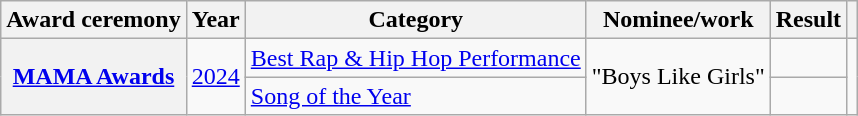<table class="wikitable plainrowheaders">
<tr>
<th scope="col">Award ceremony</th>
<th scope="col">Year</th>
<th scope="col">Category</th>
<th scope="col">Nominee/work</th>
<th scope="col">Result</th>
<th scope="col" class="unsortable"></th>
</tr>
<tr>
<th scope="row" rowspan="2"><a href='#'>MAMA Awards</a></th>
<td style="text-align:center" rowspan="2"><a href='#'>2024</a></td>
<td><a href='#'>Best Rap & Hip Hop Performance</a></td>
<td rowspan="2">"Boys Like Girls"<br></td>
<td></td>
<td style="text-align:center" rowspan="2"></td>
</tr>
<tr>
<td><a href='#'>Song of the Year</a></td>
<td></td>
</tr>
</table>
